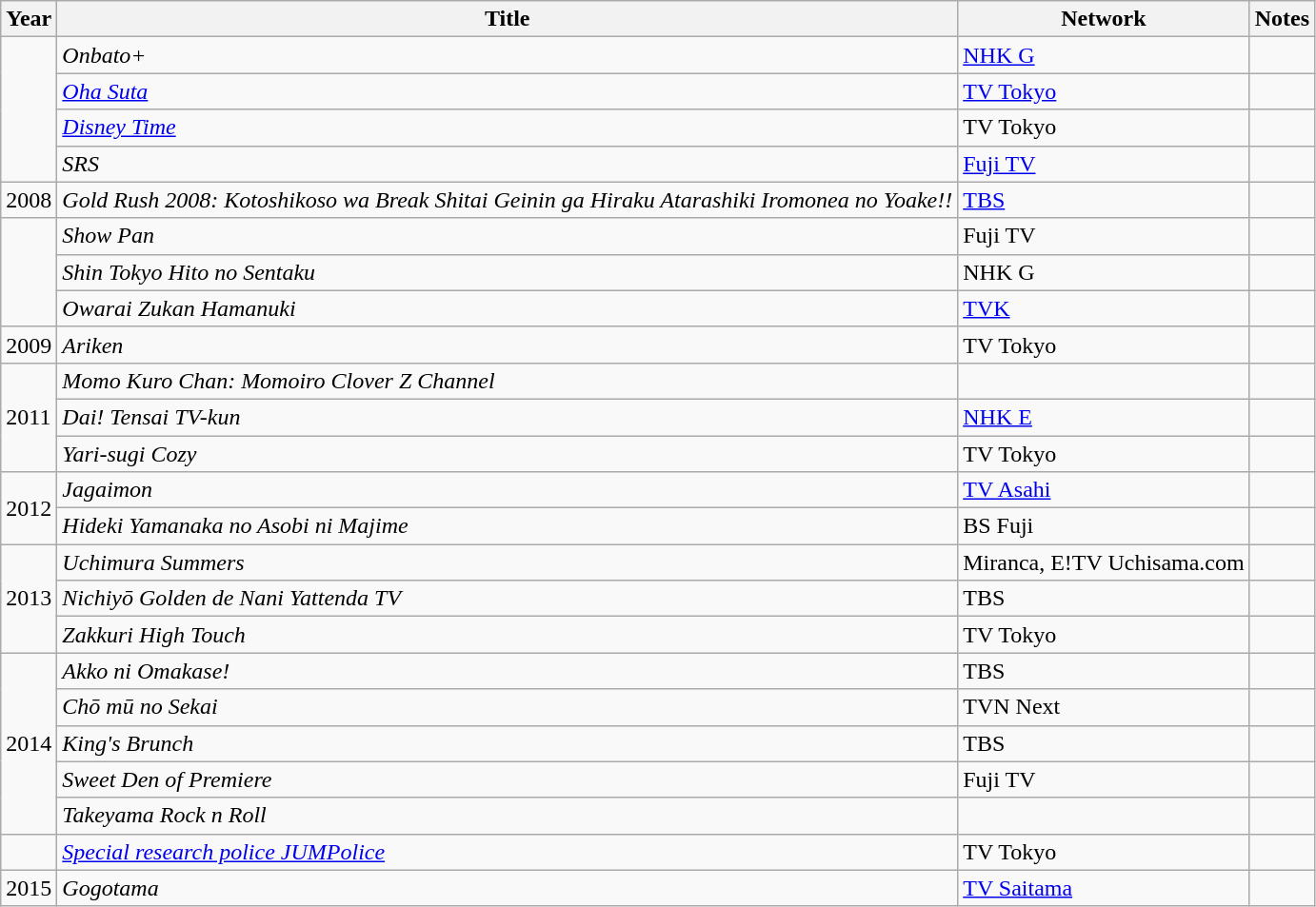<table class="wikitable">
<tr>
<th>Year</th>
<th>Title</th>
<th>Network</th>
<th>Notes</th>
</tr>
<tr>
<td rowspan="4"></td>
<td><em>Onbato+</em></td>
<td><a href='#'>NHK G</a></td>
<td></td>
</tr>
<tr>
<td><em><a href='#'>Oha Suta</a></em></td>
<td><a href='#'>TV Tokyo</a></td>
<td></td>
</tr>
<tr>
<td><em><a href='#'>Disney Time</a></em></td>
<td>TV Tokyo</td>
<td></td>
</tr>
<tr>
<td><em>SRS</em></td>
<td><a href='#'>Fuji TV</a></td>
<td></td>
</tr>
<tr>
<td>2008</td>
<td><em>Gold Rush 2008: Kotoshikoso wa Break Shitai Geinin ga Hiraku Atarashiki Iromonea no Yoake!!</em></td>
<td><a href='#'>TBS</a></td>
<td></td>
</tr>
<tr>
<td rowspan="3"></td>
<td><em>Show Pan</em></td>
<td>Fuji TV</td>
<td></td>
</tr>
<tr>
<td><em>Shin Tokyo Hito no Sentaku</em></td>
<td>NHK G</td>
<td></td>
</tr>
<tr>
<td><em>Owarai Zukan Hamanuki</em></td>
<td><a href='#'>TVK</a></td>
<td></td>
</tr>
<tr>
<td>2009</td>
<td><em>Ariken</em></td>
<td>TV Tokyo</td>
<td></td>
</tr>
<tr>
<td rowspan="3">2011</td>
<td><em>Momo Kuro Chan: Momoiro Clover Z Channel</em></td>
<td></td>
<td></td>
</tr>
<tr>
<td><em>Dai! Tensai TV-kun</em></td>
<td><a href='#'>NHK E</a></td>
<td></td>
</tr>
<tr>
<td><em>Yari-sugi Cozy</em></td>
<td>TV Tokyo</td>
<td></td>
</tr>
<tr>
<td rowspan="2">2012</td>
<td><em>Jagaimon</em></td>
<td><a href='#'>TV Asahi</a></td>
<td></td>
</tr>
<tr>
<td><em>Hideki Yamanaka no Asobi ni Majime</em></td>
<td>BS Fuji</td>
<td></td>
</tr>
<tr>
<td rowspan="3">2013</td>
<td><em>Uchimura Summers</em></td>
<td>Miranca, E!TV Uchisama.com</td>
<td></td>
</tr>
<tr>
<td><em>Nichiyō Golden de Nani Yattenda TV</em></td>
<td>TBS</td>
<td></td>
</tr>
<tr>
<td><em>Zakkuri High Touch</em></td>
<td>TV Tokyo</td>
<td></td>
</tr>
<tr>
<td rowspan="5">2014</td>
<td><em>Akko ni Omakase!</em></td>
<td>TBS</td>
<td></td>
</tr>
<tr>
<td><em>Chō mū no Sekai</em></td>
<td>TVN Next</td>
<td></td>
</tr>
<tr>
<td><em>King's Brunch</em></td>
<td>TBS</td>
<td></td>
</tr>
<tr>
<td><em>Sweet Den of Premiere</em></td>
<td>Fuji TV</td>
<td></td>
</tr>
<tr>
<td><em>Takeyama Rock n Roll</em></td>
<td></td>
<td></td>
</tr>
<tr>
<td></td>
<td><em><a href='#'>Special research police JUMPolice</a></em></td>
<td>TV Tokyo</td>
<td></td>
</tr>
<tr>
<td>2015</td>
<td><em>Gogotama</em></td>
<td><a href='#'>TV Saitama</a></td>
<td></td>
</tr>
</table>
